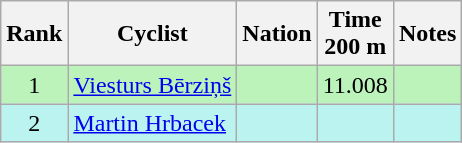<table class="wikitable sortable" style="text-align:center">
<tr>
<th>Rank</th>
<th>Cyclist</th>
<th>Nation</th>
<th>Time<br>200 m</th>
<th>Notes</th>
</tr>
<tr bgcolor=bbf3bb>
<td>1</td>
<td align=left><a href='#'>Viesturs Bērziņš</a></td>
<td align=left></td>
<td>11.008</td>
<td></td>
</tr>
<tr bgcolor=bbf3f>
<td>2</td>
<td align=left><a href='#'>Martin Hrbacek</a></td>
<td align=left></td>
<td></td>
<td></td>
</tr>
</table>
